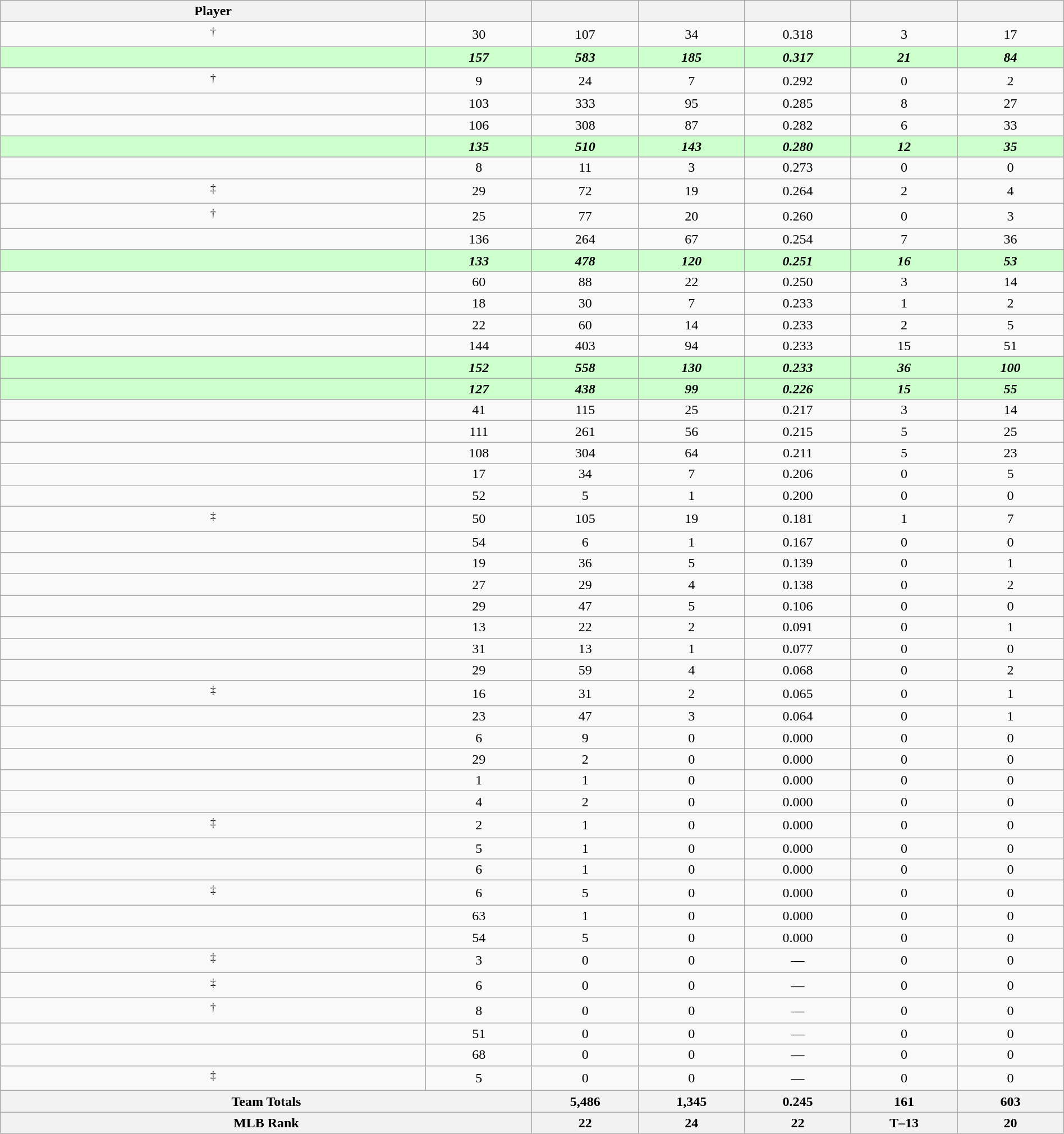<table class="wikitable sortable" style="text-align:center;" width="100%">
<tr>
<th width="40%">Player</th>
<th width="10%"></th>
<th width="10%"></th>
<th width="10%"></th>
<th width="10%"></th>
<th width="10%"></th>
<th width="10%"></th>
</tr>
<tr>
<td><sup>†</sup></td>
<td>30</td>
<td>107</td>
<td>34</td>
<td>0.318</td>
<td>3</td>
<td>17</td>
</tr>
<tr style="background:#cfc; font-weight:bold; font-style:italic;">
<td></td>
<td>157</td>
<td>583</td>
<td>185</td>
<td>0.317</td>
<td>21</td>
<td>84</td>
</tr>
<tr>
<td><sup>†</sup></td>
<td>9</td>
<td>24</td>
<td>7</td>
<td>0.292</td>
<td>0</td>
<td>2</td>
</tr>
<tr>
<td></td>
<td>103</td>
<td>333</td>
<td>95</td>
<td>0.285</td>
<td>8</td>
<td>27</td>
</tr>
<tr>
<td></td>
<td>106</td>
<td>308</td>
<td>87</td>
<td>0.282</td>
<td>6</td>
<td>33</td>
</tr>
<tr style="background:#cfc; font-weight:bold; font-style:italic;">
<td></td>
<td>135</td>
<td>510</td>
<td>143</td>
<td>0.280</td>
<td>12</td>
<td>35</td>
</tr>
<tr>
<td></td>
<td>8</td>
<td>11</td>
<td>3</td>
<td>0.273</td>
<td>0</td>
<td>0</td>
</tr>
<tr>
<td><sup>‡</sup></td>
<td>29</td>
<td>72</td>
<td>19</td>
<td>0.264</td>
<td>2</td>
<td>4</td>
</tr>
<tr>
<td><sup>†</sup></td>
<td>25</td>
<td>77</td>
<td>20</td>
<td>0.260</td>
<td>0</td>
<td>3</td>
</tr>
<tr>
<td></td>
<td>136</td>
<td>264</td>
<td>67</td>
<td>0.254</td>
<td>7</td>
<td>36</td>
</tr>
<tr style="background:#cfc; font-weight:bold; font-style:italic;">
<td></td>
<td>133</td>
<td>478</td>
<td>120</td>
<td>0.251</td>
<td>16</td>
<td>53</td>
</tr>
<tr>
<td></td>
<td>60</td>
<td>88</td>
<td>22</td>
<td>0.250</td>
<td>3</td>
<td>14</td>
</tr>
<tr>
<td></td>
<td>18</td>
<td>30</td>
<td>7</td>
<td>0.233</td>
<td>1</td>
<td>2</td>
</tr>
<tr>
<td></td>
<td>22</td>
<td>60</td>
<td>14</td>
<td>0.233</td>
<td>2</td>
<td>5</td>
</tr>
<tr>
<td></td>
<td>144</td>
<td>403</td>
<td>94</td>
<td>0.233</td>
<td>15</td>
<td>51</td>
</tr>
<tr style="background:#cfc; font-weight:bold; font-style:italic;">
<td></td>
<td>152</td>
<td>558</td>
<td>130</td>
<td>0.233</td>
<td>36</td>
<td>100</td>
</tr>
<tr style="background:#cfc; font-weight:bold; font-style:italic;">
<td></td>
<td>127</td>
<td>438</td>
<td>99</td>
<td>0.226</td>
<td>15</td>
<td>55</td>
</tr>
<tr>
<td></td>
<td>41</td>
<td>115</td>
<td>25</td>
<td>0.217</td>
<td>3</td>
<td>14</td>
</tr>
<tr>
<td></td>
<td>111</td>
<td>261</td>
<td>56</td>
<td>0.215</td>
<td>5</td>
<td>25</td>
</tr>
<tr>
<td></td>
<td>108</td>
<td>304</td>
<td>64</td>
<td>0.211</td>
<td>5</td>
<td>23</td>
</tr>
<tr>
<td></td>
<td>17</td>
<td>34</td>
<td>7</td>
<td>0.206</td>
<td>0</td>
<td>5</td>
</tr>
<tr>
<td></td>
<td>52</td>
<td>5</td>
<td>1</td>
<td>0.200</td>
<td>0</td>
<td>0</td>
</tr>
<tr>
<td><sup>‡</sup></td>
<td>50</td>
<td>105</td>
<td>19</td>
<td>0.181</td>
<td>1</td>
<td>7</td>
</tr>
<tr>
<td></td>
<td>54</td>
<td>6</td>
<td>1</td>
<td>0.167</td>
<td>0</td>
<td>0</td>
</tr>
<tr>
<td></td>
<td>19</td>
<td>36</td>
<td>5</td>
<td>0.139</td>
<td>0</td>
<td>1</td>
</tr>
<tr>
<td></td>
<td>27</td>
<td>29</td>
<td>4</td>
<td>0.138</td>
<td>0</td>
<td>2</td>
</tr>
<tr>
<td></td>
<td>29</td>
<td>47</td>
<td>5</td>
<td>0.106</td>
<td>0</td>
<td>0</td>
</tr>
<tr>
<td></td>
<td>13</td>
<td>22</td>
<td>2</td>
<td>0.091</td>
<td>0</td>
<td>1</td>
</tr>
<tr>
<td></td>
<td>31</td>
<td>13</td>
<td>1</td>
<td>0.077</td>
<td>0</td>
<td>0</td>
</tr>
<tr>
<td></td>
<td>29</td>
<td>59</td>
<td>4</td>
<td>0.068</td>
<td>0</td>
<td>2</td>
</tr>
<tr>
<td><sup>‡</sup></td>
<td>16</td>
<td>31</td>
<td>2</td>
<td>0.065</td>
<td>0</td>
<td>1</td>
</tr>
<tr>
<td></td>
<td>23</td>
<td>47</td>
<td>3</td>
<td>0.064</td>
<td>0</td>
<td>1</td>
</tr>
<tr>
<td></td>
<td>6</td>
<td>9</td>
<td>0</td>
<td>0.000</td>
<td>0</td>
<td>0</td>
</tr>
<tr>
<td></td>
<td>29</td>
<td>2</td>
<td>0</td>
<td>0.000</td>
<td>0</td>
<td>0</td>
</tr>
<tr>
<td></td>
<td>1</td>
<td>1</td>
<td>0</td>
<td>0.000</td>
<td>0</td>
<td>0</td>
</tr>
<tr>
<td></td>
<td>4</td>
<td>2</td>
<td>0</td>
<td>0.000</td>
<td>0</td>
<td>0</td>
</tr>
<tr>
<td><sup>‡</sup></td>
<td>2</td>
<td>1</td>
<td>0</td>
<td>0.000</td>
<td>0</td>
<td>0</td>
</tr>
<tr>
<td></td>
<td>5</td>
<td>1</td>
<td>0</td>
<td>0.000</td>
<td>0</td>
<td>0</td>
</tr>
<tr>
<td></td>
<td>6</td>
<td>1</td>
<td>0</td>
<td>0.000</td>
<td>0</td>
<td>0</td>
</tr>
<tr>
<td><sup>‡</sup></td>
<td>6</td>
<td>5</td>
<td>0</td>
<td>0.000</td>
<td>0</td>
<td>0</td>
</tr>
<tr>
<td></td>
<td>63</td>
<td>1</td>
<td>0</td>
<td>0.000</td>
<td>0</td>
<td>0</td>
</tr>
<tr>
<td></td>
<td>54</td>
<td>5</td>
<td>0</td>
<td>0.000</td>
<td>0</td>
<td>0</td>
</tr>
<tr>
<td><sup>‡</sup></td>
<td>3</td>
<td>0</td>
<td>0</td>
<td>—</td>
<td>0</td>
<td>0</td>
</tr>
<tr>
<td><sup>‡</sup></td>
<td>6</td>
<td>0</td>
<td>0</td>
<td>—</td>
<td>0</td>
<td>0</td>
</tr>
<tr>
<td><sup>†</sup></td>
<td>8</td>
<td>0</td>
<td>0</td>
<td>—</td>
<td>0</td>
<td>0</td>
</tr>
<tr>
<td></td>
<td>51</td>
<td>0</td>
<td>0</td>
<td>—</td>
<td>0</td>
<td>0</td>
</tr>
<tr>
<td></td>
<td>68</td>
<td>0</td>
<td>0</td>
<td>—</td>
<td>0</td>
<td>0</td>
</tr>
<tr>
<td><sup>‡</sup></td>
<td>5</td>
<td>0</td>
<td>0</td>
<td>—</td>
<td>0</td>
<td>0</td>
</tr>
<tr>
<th colspan="2">Team Totals</th>
<th>5,486</th>
<th>1,345</th>
<th>0.245</th>
<th>161</th>
<th>603</th>
</tr>
<tr>
<th colspan="2">MLB Rank</th>
<th>22</th>
<th>24</th>
<th>22</th>
<th>T–13</th>
<th>20</th>
</tr>
</table>
